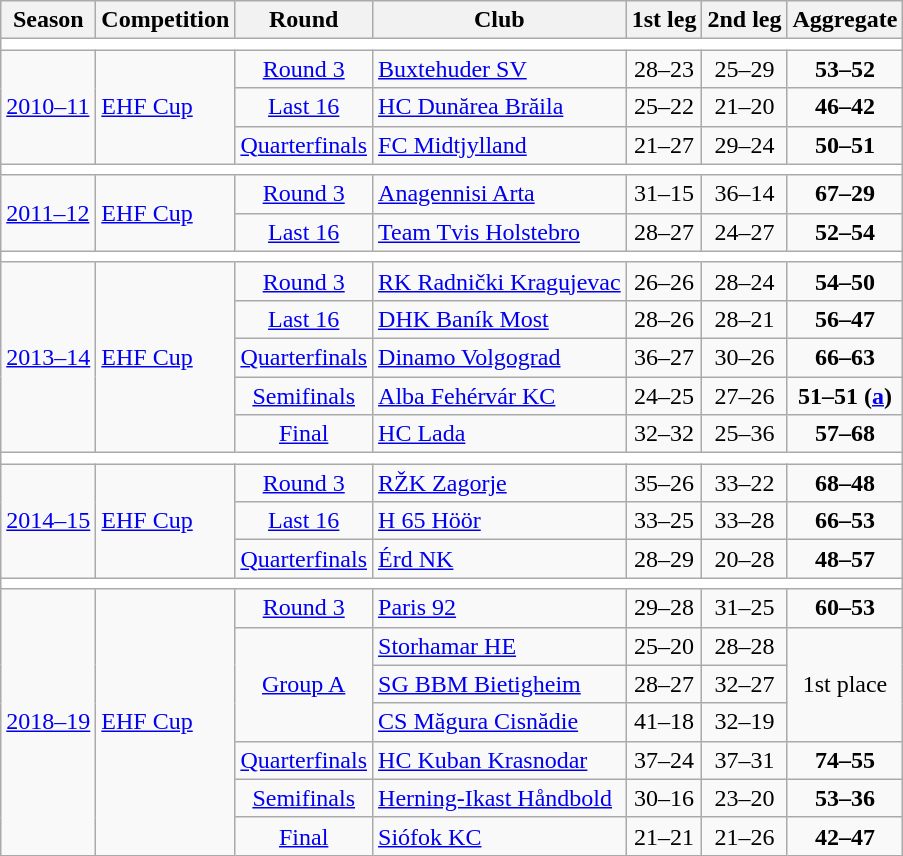<table class="wikitable">
<tr>
<th>Season</th>
<th>Competition</th>
<th>Round</th>
<th>Club</th>
<th>1st leg</th>
<th>2nd leg</th>
<th>Aggregate</th>
</tr>
<tr>
<td colspan="7" bgcolor=white></td>
</tr>
<tr>
<td rowspan="3"><a href='#'>2010–11</a></td>
<td rowspan="3"><a href='#'>EHF Cup</a></td>
<td style="text-align:center;"><a href='#'>Round 3</a></td>
<td> <a href='#'>Buxtehuder SV</a></td>
<td style="text-align:center;">28–23</td>
<td style="text-align:center;">25–29</td>
<td style="text-align:center;"><strong>53–52</strong></td>
</tr>
<tr>
<td style="text-align:center;"><a href='#'>Last 16</a></td>
<td> <a href='#'>HC Dunărea Brăila</a></td>
<td style="text-align:center;">25–22</td>
<td style="text-align:center;">21–20</td>
<td style="text-align:center;"><strong>46–42</strong></td>
</tr>
<tr>
<td style="text-align:center;"><a href='#'>Quarterfinals</a></td>
<td> <a href='#'>FC Midtjylland</a></td>
<td style="text-align:center;">21–27</td>
<td style="text-align:center;">29–24</td>
<td style="text-align:center;"><strong>50–51</strong></td>
</tr>
<tr>
<td colspan="7" bgcolor=white></td>
</tr>
<tr>
<td rowspan="2"><a href='#'>2011–12</a></td>
<td rowspan="2"><a href='#'>EHF Cup</a></td>
<td style="text-align:center;"><a href='#'>Round 3</a></td>
<td> <a href='#'>Anagennisi Arta</a></td>
<td style="text-align:center;">31–15</td>
<td style="text-align:center;">36–14</td>
<td style="text-align:center;"><strong>67–29</strong></td>
</tr>
<tr>
<td style="text-align:center;"><a href='#'>Last 16</a></td>
<td> <a href='#'>Team Tvis Holstebro</a></td>
<td style="text-align:center;">28–27</td>
<td style="text-align:center;">24–27</td>
<td style="text-align:center;"><strong>52–54</strong></td>
</tr>
<tr>
<td colspan="7" bgcolor=white></td>
</tr>
<tr>
<td rowspan="5"><a href='#'>2013–14</a></td>
<td rowspan="5"><a href='#'>EHF Cup</a></td>
<td style="text-align:center;"><a href='#'>Round 3</a></td>
<td> <a href='#'>RK Radnički Kragujevac</a></td>
<td style="text-align:center;">26–26</td>
<td style="text-align:center;">28–24</td>
<td style="text-align:center;"><strong>54–50</strong></td>
</tr>
<tr>
<td style="text-align:center;"><a href='#'>Last 16</a></td>
<td> <a href='#'>DHK Baník Most</a></td>
<td style="text-align:center;">28–26</td>
<td style="text-align:center;">28–21</td>
<td style="text-align:center;"><strong>56–47</strong></td>
</tr>
<tr>
<td style="text-align:center;"><a href='#'>Quarterfinals</a></td>
<td> <a href='#'>Dinamo Volgograd</a></td>
<td style="text-align:center;">36–27</td>
<td style="text-align:center;">30–26</td>
<td style="text-align:center;"><strong>66–63</strong></td>
</tr>
<tr>
<td style="text-align:center;"><a href='#'>Semifinals</a></td>
<td> <a href='#'>Alba Fehérvár KC</a></td>
<td style="text-align:center;">24–25</td>
<td style="text-align:center;">27–26</td>
<td style="text-align:center;"><strong>51–51</strong> <strong>(<a href='#'>a</a>)</strong></td>
</tr>
<tr>
<td style="text-align:center;"><a href='#'>Final</a></td>
<td> <a href='#'>HC Lada</a></td>
<td style="text-align:center;">32–32</td>
<td style="text-align:center;">25–36</td>
<td style="text-align:center;"><strong>57–68</strong></td>
</tr>
<tr>
<td colspan="7" bgcolor=white></td>
</tr>
<tr>
<td rowspan="3"><a href='#'>2014–15</a></td>
<td rowspan="3"><a href='#'>EHF Cup</a></td>
<td style="text-align:center;"><a href='#'>Round 3</a></td>
<td> <a href='#'>RŽK Zagorje</a></td>
<td style="text-align:center;">35–26</td>
<td style="text-align:center;">33–22</td>
<td style="text-align:center;"><strong>68–48</strong></td>
</tr>
<tr>
<td style="text-align:center;"><a href='#'>Last 16</a></td>
<td> <a href='#'>H 65 Höör</a></td>
<td style="text-align:center;">33–25</td>
<td style="text-align:center;">33–28</td>
<td style="text-align:center;"><strong>66–53</strong></td>
</tr>
<tr>
<td style="text-align:center;"><a href='#'>Quarterfinals</a></td>
<td> <a href='#'>Érd NK</a></td>
<td style="text-align:center;">28–29</td>
<td style="text-align:center;">20–28</td>
<td style="text-align:center;"><strong>48–57</strong></td>
</tr>
<tr>
<td colspan="7" bgcolor=white></td>
</tr>
<tr>
<td rowspan="7"><a href='#'>2018–19</a></td>
<td rowspan="7"><a href='#'>EHF Cup</a></td>
<td style="text-align:center;"><a href='#'>Round 3</a></td>
<td> <a href='#'>Paris 92</a></td>
<td style="text-align:center;">29–28</td>
<td style="text-align:center;">31–25</td>
<td style="text-align:center;"><strong>60–53</strong></td>
</tr>
<tr>
<td rowspan="3" style="text-align:center;"><a href='#'>Group A</a></td>
<td> <a href='#'>Storhamar HE</a></td>
<td style="text-align:center;">25–20</td>
<td style="text-align:center;">28–28</td>
<td rowspan="3" style="text-align:center;">1st place</td>
</tr>
<tr>
<td> <a href='#'>SG BBM Bietigheim</a></td>
<td style="text-align:center;">28–27</td>
<td style="text-align:center;">32–27</td>
</tr>
<tr>
<td> <a href='#'>CS Măgura Cisnădie</a></td>
<td style="text-align:center;">41–18</td>
<td style="text-align:center;">32–19</td>
</tr>
<tr>
<td style="text-align:center;"><a href='#'>Quarterfinals</a></td>
<td> <a href='#'>HC Kuban Krasnodar</a></td>
<td style="text-align:center;">37–24</td>
<td style="text-align:center;">37–31</td>
<td style="text-align:center;"><strong>74–55</strong></td>
</tr>
<tr>
<td style="text-align:center;"><a href='#'>Semifinals</a></td>
<td> <a href='#'>Herning-Ikast Håndbold</a></td>
<td style="text-align:center;">30–16</td>
<td style="text-align:center;">23–20</td>
<td style="text-align:center;"><strong>53–36</strong></td>
</tr>
<tr>
<td style="text-align:center;"><a href='#'>Final</a></td>
<td> <a href='#'>Siófok KC</a></td>
<td style="text-align:center;">21–21</td>
<td style="text-align:center;">21–26</td>
<td style="text-align:center;"><strong>42–47</strong></td>
</tr>
</table>
